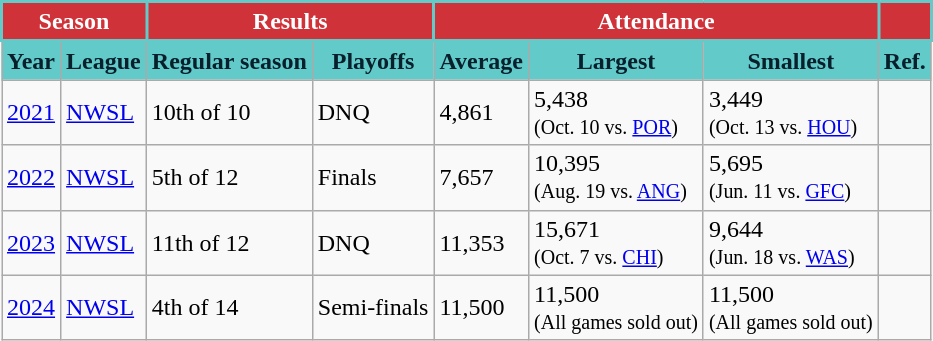<table class="wikitable">
<tr>
<th style="background:#CF3339; color:#FFF; border:2px solid #62CBC9;" colspan="2">Season</th>
<th style="background:#CF3339; color:#FFF; border:2px solid #62CBC9;" colspan="2">Results</th>
<th style="background:#CF3339; color:#FFF; border:2px solid #62CBC9;" colspan="3">Attendance</th>
<th style="background:#CF3339; color:#FFF; border:2px solid #62CBC9;"></th>
</tr>
<tr>
<th style="background:#62CBC9; color:#081F2C;">Year</th>
<th style="background:#62CBC9; color:#081F2C;">League</th>
<th style="background:#62CBC9; color:#081F2C;">Regular season</th>
<th style="background:#62CBC9; color:#081F2C;">Playoffs</th>
<th style="background:#62CBC9; color:#081F2C;">Average</th>
<th style="background:#62CBC9; color:#081F2C;">Largest</th>
<th style="background:#62CBC9; color:#081F2C;">Smallest</th>
<th style="background:#62CBC9; color:#081F2C;">Ref.</th>
</tr>
<tr>
<td><a href='#'>2021</a></td>
<td><a href='#'>NWSL</a></td>
<td>10th of 10</td>
<td>DNQ</td>
<td>4,861</td>
<td>5,438<br><small>(Oct. 10 vs. <a href='#'>POR</a>)</small></td>
<td>3,449<br><small>(Oct. 13 vs. <a href='#'>HOU</a>)</small></td>
<td></td>
</tr>
<tr>
<td><a href='#'>2022</a></td>
<td><a href='#'>NWSL</a></td>
<td>5th of 12</td>
<td>Finals</td>
<td>7,657</td>
<td>10,395<br><small>(Aug. 19 vs. <a href='#'>ANG</a>)</small></td>
<td>5,695<br><small>(Jun. 11 vs. <a href='#'>GFC</a>)</small></td>
<td></td>
</tr>
<tr>
<td><a href='#'>2023</a></td>
<td><a href='#'>NWSL</a></td>
<td>11th of 12</td>
<td>DNQ</td>
<td>11,353</td>
<td>15,671<br><small>(Oct. 7 vs. <a href='#'>CHI</a>)</small></td>
<td>9,644<br><small>(Jun. 18 vs. <a href='#'>WAS</a>)</small></td>
<td></td>
</tr>
<tr>
<td><a href='#'>2024</a></td>
<td><a href='#'>NWSL</a></td>
<td>4th of 14</td>
<td>Semi-finals</td>
<td>11,500</td>
<td>11,500 <br><small>(All games sold out)</small></td>
<td>11,500 <br><small>(All games sold out)</small></td>
</tr>
</table>
